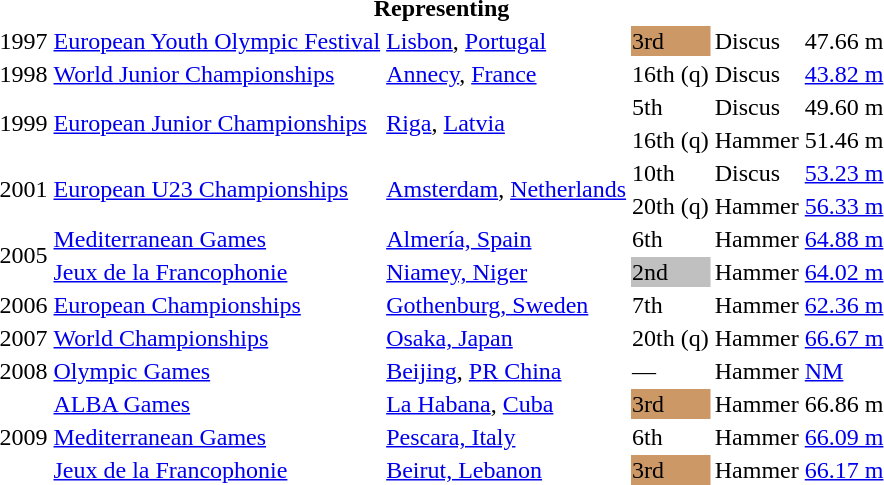<table>
<tr>
<th colspan="6">Representing </th>
</tr>
<tr>
<td>1997</td>
<td><a href='#'>European Youth Olympic Festival</a></td>
<td><a href='#'>Lisbon</a>, <a href='#'>Portugal</a></td>
<td bgcolor="cc9966">3rd</td>
<td>Discus</td>
<td>47.66 m</td>
</tr>
<tr>
<td>1998</td>
<td><a href='#'>World Junior Championships</a></td>
<td><a href='#'>Annecy</a>, <a href='#'>France</a></td>
<td>16th (q)</td>
<td>Discus</td>
<td><a href='#'>43.82 m</a></td>
</tr>
<tr>
<td rowspan=2>1999</td>
<td rowspan=2><a href='#'>European Junior Championships</a></td>
<td rowspan=2><a href='#'>Riga</a>, <a href='#'>Latvia</a></td>
<td>5th</td>
<td>Discus</td>
<td>49.60 m</td>
</tr>
<tr>
<td>16th (q)</td>
<td>Hammer</td>
<td>51.46 m</td>
</tr>
<tr>
<td rowspan=2>2001</td>
<td rowspan=2><a href='#'>European U23 Championships</a></td>
<td rowspan=2><a href='#'>Amsterdam</a>, <a href='#'>Netherlands</a></td>
<td>10th</td>
<td>Discus</td>
<td><a href='#'>53.23 m</a></td>
</tr>
<tr>
<td>20th (q)</td>
<td>Hammer</td>
<td><a href='#'>56.33 m</a></td>
</tr>
<tr>
<td rowspan=2>2005</td>
<td><a href='#'>Mediterranean Games</a></td>
<td><a href='#'>Almería, Spain</a></td>
<td>6th</td>
<td>Hammer</td>
<td><a href='#'>64.88 m</a></td>
</tr>
<tr>
<td><a href='#'>Jeux de la Francophonie</a></td>
<td><a href='#'>Niamey, Niger</a></td>
<td bgcolor=silver>2nd</td>
<td>Hammer</td>
<td><a href='#'>64.02 m</a><br></td>
</tr>
<tr>
<td>2006</td>
<td><a href='#'>European Championships</a></td>
<td><a href='#'>Gothenburg, Sweden</a></td>
<td>7th</td>
<td>Hammer</td>
<td><a href='#'>62.36 m</a></td>
</tr>
<tr>
<td>2007</td>
<td><a href='#'>World Championships</a></td>
<td><a href='#'>Osaka, Japan</a></td>
<td>20th (q)</td>
<td>Hammer</td>
<td><a href='#'>66.67 m</a></td>
</tr>
<tr>
<td>2008</td>
<td><a href='#'>Olympic Games</a></td>
<td><a href='#'>Beijing</a>, <a href='#'>PR China</a></td>
<td>—</td>
<td>Hammer</td>
<td><a href='#'>NM</a><br></td>
</tr>
<tr>
<td rowspan=3>2009</td>
<td><a href='#'>ALBA Games</a></td>
<td><a href='#'>La Habana</a>, <a href='#'>Cuba</a></td>
<td bgcolor=cc9966>3rd</td>
<td>Hammer</td>
<td>66.86 m</td>
</tr>
<tr>
<td><a href='#'>Mediterranean Games</a></td>
<td><a href='#'>Pescara, Italy</a></td>
<td>6th</td>
<td>Hammer</td>
<td><a href='#'>66.09 m</a></td>
</tr>
<tr>
<td><a href='#'>Jeux de la Francophonie</a></td>
<td><a href='#'>Beirut, Lebanon</a></td>
<td bgcolor=cc9966>3rd</td>
<td>Hammer</td>
<td><a href='#'>66.17 m</a><br></td>
</tr>
</table>
